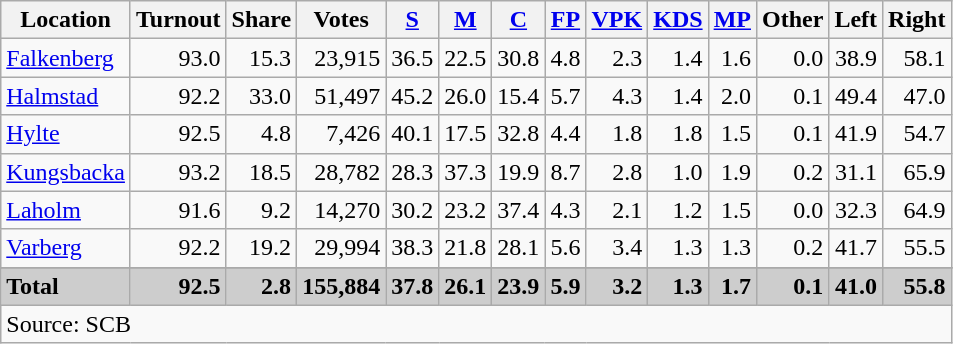<table class="wikitable sortable" style=text-align:right>
<tr>
<th>Location</th>
<th>Turnout</th>
<th>Share</th>
<th>Votes</th>
<th><a href='#'>S</a></th>
<th><a href='#'>M</a></th>
<th><a href='#'>C</a></th>
<th><a href='#'>FP</a></th>
<th><a href='#'>VPK</a></th>
<th><a href='#'>KDS</a></th>
<th><a href='#'>MP</a></th>
<th>Other</th>
<th>Left</th>
<th>Right</th>
</tr>
<tr>
<td align=left><a href='#'>Falkenberg</a></td>
<td>93.0</td>
<td>15.3</td>
<td>23,915</td>
<td>36.5</td>
<td>22.5</td>
<td>30.8</td>
<td>4.8</td>
<td>2.3</td>
<td>1.4</td>
<td>1.6</td>
<td>0.0</td>
<td>38.9</td>
<td>58.1</td>
</tr>
<tr>
<td align=left><a href='#'>Halmstad</a></td>
<td>92.2</td>
<td>33.0</td>
<td>51,497</td>
<td>45.2</td>
<td>26.0</td>
<td>15.4</td>
<td>5.7</td>
<td>4.3</td>
<td>1.4</td>
<td>2.0</td>
<td>0.1</td>
<td>49.4</td>
<td>47.0</td>
</tr>
<tr>
<td align=left><a href='#'>Hylte</a></td>
<td>92.5</td>
<td>4.8</td>
<td>7,426</td>
<td>40.1</td>
<td>17.5</td>
<td>32.8</td>
<td>4.4</td>
<td>1.8</td>
<td>1.8</td>
<td>1.5</td>
<td>0.1</td>
<td>41.9</td>
<td>54.7</td>
</tr>
<tr>
<td align=left><a href='#'>Kungsbacka</a></td>
<td>93.2</td>
<td>18.5</td>
<td>28,782</td>
<td>28.3</td>
<td>37.3</td>
<td>19.9</td>
<td>8.7</td>
<td>2.8</td>
<td>1.0</td>
<td>1.9</td>
<td>0.2</td>
<td>31.1</td>
<td>65.9</td>
</tr>
<tr>
<td align=left><a href='#'>Laholm</a></td>
<td>91.6</td>
<td>9.2</td>
<td>14,270</td>
<td>30.2</td>
<td>23.2</td>
<td>37.4</td>
<td>4.3</td>
<td>2.1</td>
<td>1.2</td>
<td>1.5</td>
<td>0.0</td>
<td>32.3</td>
<td>64.9</td>
</tr>
<tr>
<td align=left><a href='#'>Varberg</a></td>
<td>92.2</td>
<td>19.2</td>
<td>29,994</td>
<td>38.3</td>
<td>21.8</td>
<td>28.1</td>
<td>5.6</td>
<td>3.4</td>
<td>1.3</td>
<td>1.3</td>
<td>0.2</td>
<td>41.7</td>
<td>55.5</td>
</tr>
<tr>
</tr>
<tr style="background:#CDCDCD;">
<td align=left><strong>Total</strong></td>
<td><strong>92.5</strong></td>
<td><strong>2.8</strong></td>
<td><strong>155,884</strong></td>
<td><strong>37.8</strong></td>
<td><strong>26.1</strong></td>
<td><strong>23.9</strong></td>
<td><strong>5.9</strong></td>
<td><strong>3.2</strong></td>
<td><strong>1.3</strong></td>
<td><strong>1.7</strong></td>
<td><strong>0.1</strong></td>
<td><strong>41.0</strong></td>
<td><strong>55.8</strong></td>
</tr>
<tr>
<td align=left colspan=14>Source: SCB </td>
</tr>
</table>
